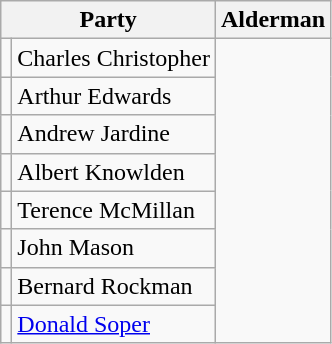<table class="wikitable">
<tr>
<th colspan="2">Party</th>
<th>Alderman</th>
</tr>
<tr>
<td></td>
<td>Charles Christopher</td>
</tr>
<tr>
<td></td>
<td>Arthur Edwards</td>
</tr>
<tr>
<td></td>
<td>Andrew Jardine</td>
</tr>
<tr>
<td></td>
<td>Albert Knowlden</td>
</tr>
<tr>
<td></td>
<td>Terence McMillan</td>
</tr>
<tr>
<td></td>
<td>John Mason</td>
</tr>
<tr>
<td></td>
<td>Bernard Rockman</td>
</tr>
<tr>
<td></td>
<td><a href='#'>Donald Soper</a></td>
</tr>
</table>
